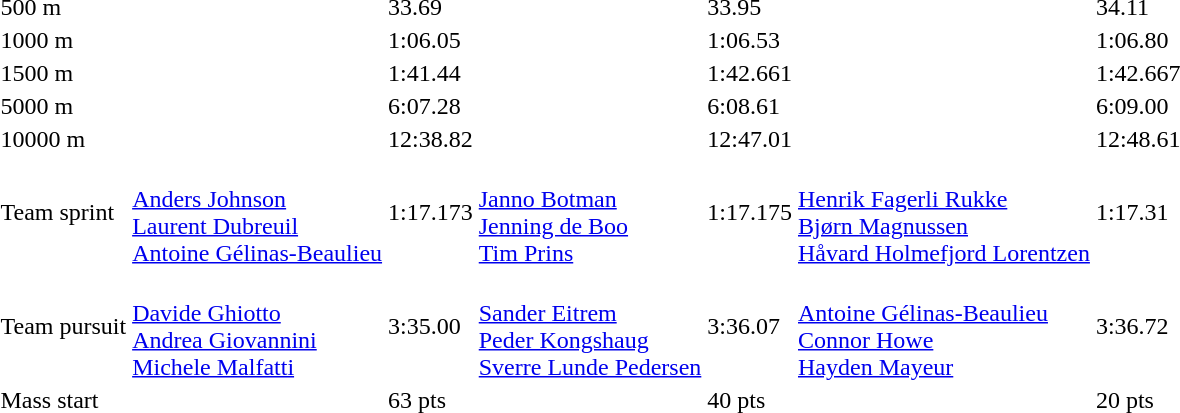<table>
<tr>
<td>500 m<br></td>
<td></td>
<td>33.69</td>
<td></td>
<td>33.95</td>
<td></td>
<td>34.11</td>
</tr>
<tr>
<td>1000 m<br></td>
<td></td>
<td>1:06.05</td>
<td></td>
<td>1:06.53</td>
<td></td>
<td>1:06.80</td>
</tr>
<tr>
<td>1500 m<br></td>
<td></td>
<td>1:41.44</td>
<td></td>
<td>1:42.661</td>
<td></td>
<td>1:42.667</td>
</tr>
<tr>
<td>5000 m<br></td>
<td></td>
<td>6:07.28</td>
<td></td>
<td>6:08.61</td>
<td></td>
<td>6:09.00</td>
</tr>
<tr>
<td>10000 m<br></td>
<td></td>
<td>12:38.82</td>
<td></td>
<td>12:47.01</td>
<td></td>
<td>12:48.61</td>
</tr>
<tr>
<td>Team sprint<br></td>
<td><br><a href='#'>Anders Johnson</a><br><a href='#'>Laurent Dubreuil</a><br><a href='#'>Antoine Gélinas-Beaulieu</a></td>
<td>1:17.173<br></td>
<td><br><a href='#'>Janno Botman</a><br><a href='#'>Jenning de Boo</a><br><a href='#'>Tim Prins</a></td>
<td>1:17.175</td>
<td><br><a href='#'>Henrik Fagerli Rukke</a><br><a href='#'>Bjørn Magnussen</a><br><a href='#'>Håvard Holmefjord Lorentzen</a></td>
<td>1:17.31</td>
</tr>
<tr>
<td>Team pursuit<br></td>
<td><br><a href='#'>Davide Ghiotto</a><br><a href='#'>Andrea Giovannini</a><br><a href='#'>Michele Malfatti</a></td>
<td>3:35.00</td>
<td><br><a href='#'>Sander Eitrem</a><br><a href='#'>Peder Kongshaug</a><br><a href='#'>Sverre Lunde Pedersen</a></td>
<td>3:36.07</td>
<td><br><a href='#'>Antoine Gélinas-Beaulieu</a><br><a href='#'>Connor Howe</a><br><a href='#'>Hayden Mayeur</a></td>
<td>3:36.72</td>
</tr>
<tr>
<td>Mass start<br></td>
<td></td>
<td>63 pts</td>
<td></td>
<td>40 pts</td>
<td></td>
<td>20 pts</td>
</tr>
</table>
